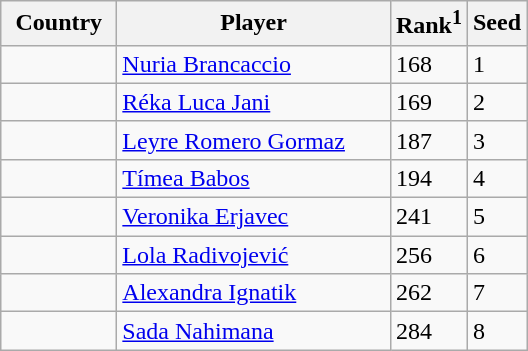<table class="sortable wikitable">
<tr>
<th width="70">Country</th>
<th width="175">Player</th>
<th>Rank<sup>1</sup></th>
<th>Seed</th>
</tr>
<tr>
<td></td>
<td><a href='#'>Nuria Brancaccio</a></td>
<td>168</td>
<td>1</td>
</tr>
<tr>
<td></td>
<td><a href='#'>Réka Luca Jani</a></td>
<td>169</td>
<td>2</td>
</tr>
<tr>
<td></td>
<td><a href='#'>Leyre Romero Gormaz</a></td>
<td>187</td>
<td>3</td>
</tr>
<tr>
<td></td>
<td><a href='#'>Tímea Babos</a></td>
<td>194</td>
<td>4</td>
</tr>
<tr>
<td></td>
<td><a href='#'>Veronika Erjavec</a></td>
<td>241</td>
<td>5</td>
</tr>
<tr>
<td></td>
<td><a href='#'>Lola Radivojević</a></td>
<td>256</td>
<td>6</td>
</tr>
<tr>
<td></td>
<td><a href='#'>Alexandra Ignatik</a></td>
<td>262</td>
<td>7</td>
</tr>
<tr>
<td></td>
<td><a href='#'>Sada Nahimana</a></td>
<td>284</td>
<td>8</td>
</tr>
</table>
